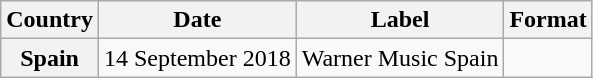<table class="wikitable plainrowheaders" style="text-align:center;">
<tr>
<th>Country</th>
<th>Date</th>
<th>Label</th>
<th>Format</th>
</tr>
<tr>
<th scope="row">Spain</th>
<td>14 September 2018</td>
<td>Warner Music Spain</td>
<td></td>
</tr>
</table>
